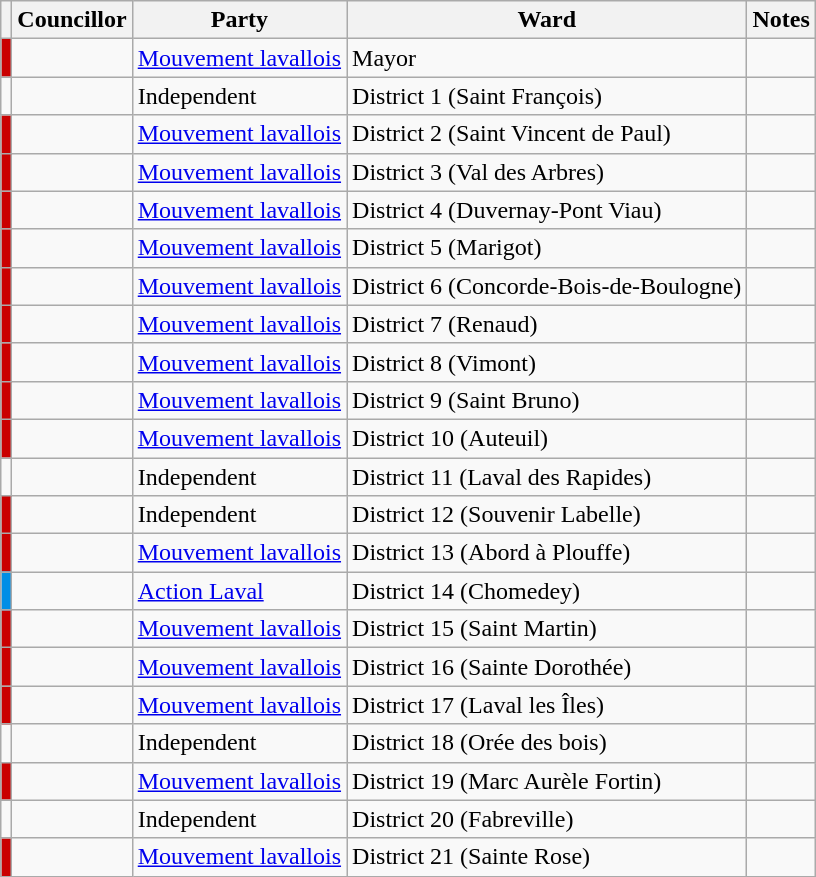<table class="wikitable sortable">
<tr>
<th></th>
<th>Councillor</th>
<th>Party</th>
<th>Ward</th>
<th>Notes</th>
</tr>
<tr>
<td bgcolor=#CA0000></td>
<td></td>
<td><a href='#'>Mouvement lavallois</a></td>
<td>Mayor</td>
<td></td>
</tr>
<tr>
<td></td>
<td></td>
<td>Independent</td>
<td>District 1 (Saint François)</td>
<td></td>
</tr>
<tr>
<td bgcolor=#CA0000></td>
<td></td>
<td><a href='#'>Mouvement lavallois</a></td>
<td>District 2 (Saint Vincent de Paul)</td>
<td></td>
</tr>
<tr>
<td bgcolor=#CA0000></td>
<td></td>
<td><a href='#'>Mouvement lavallois</a></td>
<td>District 3 (Val des Arbres)</td>
<td></td>
</tr>
<tr>
<td bgcolor=#CA0000></td>
<td></td>
<td><a href='#'>Mouvement lavallois</a></td>
<td>District 4 (Duvernay-Pont Viau)</td>
<td></td>
</tr>
<tr>
<td bgcolor=#CA0000></td>
<td></td>
<td><a href='#'>Mouvement lavallois</a></td>
<td>District 5 (Marigot)</td>
<td></td>
</tr>
<tr>
<td bgcolor=#CA0000></td>
<td></td>
<td><a href='#'>Mouvement lavallois</a></td>
<td>District 6 (Concorde-Bois-de-Boulogne)</td>
<td></td>
</tr>
<tr>
<td bgcolor=#CA0000></td>
<td></td>
<td><a href='#'>Mouvement lavallois</a></td>
<td>District 7 (Renaud)</td>
<td></td>
</tr>
<tr>
<td bgcolor=#CA0000></td>
<td></td>
<td><a href='#'>Mouvement lavallois</a></td>
<td>District 8 (Vimont)</td>
<td></td>
</tr>
<tr>
<td bgcolor=#CA0000></td>
<td></td>
<td><a href='#'>Mouvement lavallois</a></td>
<td>District 9 (Saint Bruno)</td>
<td></td>
</tr>
<tr>
<td bgcolor=#CA0000></td>
<td></td>
<td><a href='#'>Mouvement lavallois</a></td>
<td>District 10 (Auteuil)</td>
<td></td>
</tr>
<tr>
<td></td>
<td></td>
<td>Independent</td>
<td>District 11 (Laval des Rapides)</td>
<td></td>
</tr>
<tr>
<td bgcolor=#CA0000></td>
<td></td>
<td>Independent</td>
<td>District 12 (Souvenir Labelle)</td>
<td></td>
</tr>
<tr>
<td bgcolor=#CA0000></td>
<td></td>
<td><a href='#'>Mouvement lavallois</a></td>
<td>District 13 (Abord à Plouffe)</td>
<td></td>
</tr>
<tr>
<td bgcolor=#008EE6></td>
<td></td>
<td><a href='#'>Action Laval</a></td>
<td>District 14 (Chomedey)</td>
<td></td>
</tr>
<tr>
<td bgcolor=#CA0000></td>
<td></td>
<td><a href='#'>Mouvement lavallois</a></td>
<td>District 15 (Saint Martin)</td>
<td></td>
</tr>
<tr>
<td bgcolor=#CA0000></td>
<td></td>
<td><a href='#'>Mouvement lavallois</a></td>
<td>District 16 (Sainte Dorothée)</td>
<td></td>
</tr>
<tr>
<td bgcolor=#CA0000></td>
<td></td>
<td><a href='#'>Mouvement lavallois</a></td>
<td>District 17 (Laval les Îles)</td>
<td></td>
</tr>
<tr>
<td></td>
<td></td>
<td>Independent</td>
<td>District 18 (Orée des bois)</td>
<td></td>
</tr>
<tr>
<td bgcolor=#CA0000></td>
<td></td>
<td><a href='#'>Mouvement lavallois</a></td>
<td>District 19 (Marc Aurèle Fortin)</td>
<td></td>
</tr>
<tr>
<td></td>
<td></td>
<td>Independent</td>
<td>District 20 (Fabreville)</td>
<td></td>
</tr>
<tr>
<td bgcolor=#CA0000></td>
<td></td>
<td><a href='#'>Mouvement lavallois</a></td>
<td>District 21 (Sainte Rose)</td>
<td></td>
</tr>
</table>
